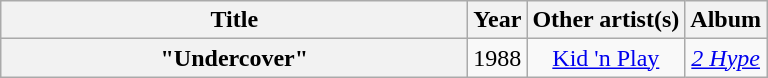<table class="wikitable plainrowheaders" style="text-align:center;">
<tr>
<th scope="col" style="width:19em;">Title</th>
<th scope="col">Year</th>
<th scope="col">Other artist(s)</th>
<th scope="col">Album</th>
</tr>
<tr>
<th scope="row">"Undercover"</th>
<td>1988</td>
<td><a href='#'>Kid 'n Play</a></td>
<td><em><a href='#'>2 Hype</a></em></td>
</tr>
</table>
